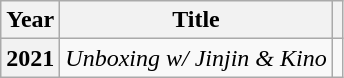<table class="wikitable sortable plainrowheaders">
<tr>
<th scope="col">Year</th>
<th scope="col" class="unsortable">Title</th>
<th scope="col" class="unsortable"></th>
</tr>
<tr>
<th scope="row">2021</th>
<td><em>Unboxing w/ Jinjin & Kino</em></td>
<td style="text-align:center"></td>
</tr>
</table>
